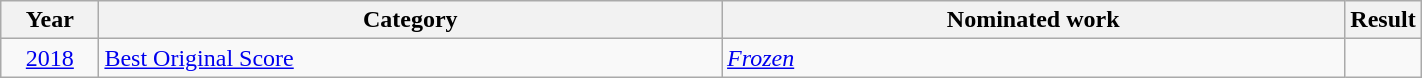<table class="wikitable sortable" width = 75%>
<tr>
<th width=7%>Year</th>
<th width=45%>Category</th>
<th width=45%>Nominated work</th>
<th width=8%>Result</th>
</tr>
<tr>
<td style="text-align:center;"><a href='#'>2018</a></td>
<td><a href='#'>Best Original Score</a></td>
<td><em><a href='#'>Frozen</a></em></td>
<td></td>
</tr>
</table>
